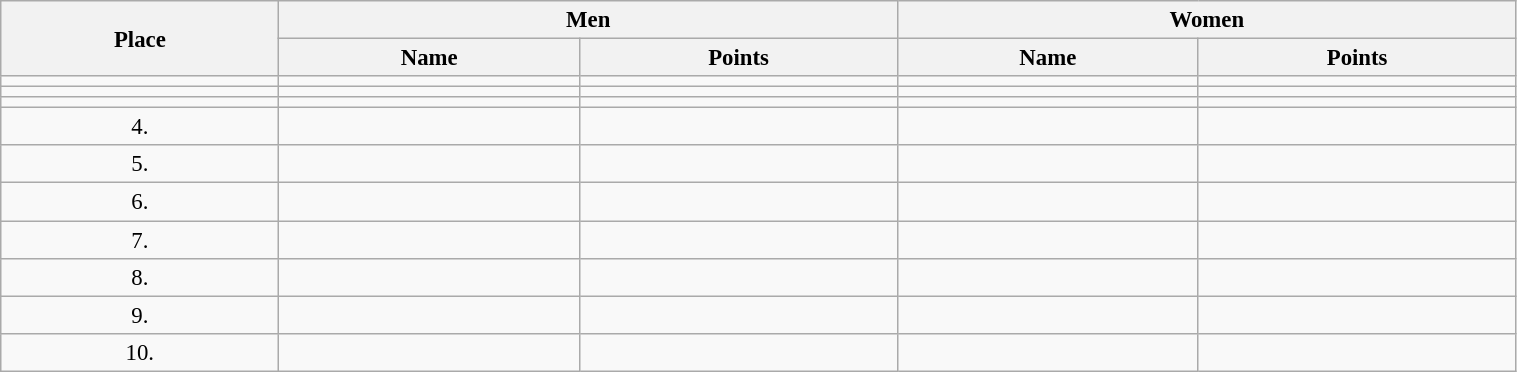<table class=wikitable style="font-size:95%" width="80%">
<tr>
<th rowspan="2">Place</th>
<th colspan="2">Men</th>
<th colspan="2">Women</th>
</tr>
<tr>
<th>Name</th>
<th>Points</th>
<th>Name</th>
<th>Points</th>
</tr>
<tr>
<td align="center"></td>
<td></td>
<td></td>
<td></td>
<td></td>
</tr>
<tr>
<td align="center"></td>
<td></td>
<td></td>
<td></td>
<td></td>
</tr>
<tr>
<td align="center"></td>
<td></td>
<td></td>
<td></td>
<td></td>
</tr>
<tr>
<td align="center">4.</td>
<td></td>
<td></td>
<td></td>
<td></td>
</tr>
<tr>
<td align="center">5.</td>
<td></td>
<td></td>
<td></td>
<td></td>
</tr>
<tr>
<td align="center">6.</td>
<td></td>
<td></td>
<td></td>
<td></td>
</tr>
<tr>
<td align="center">7.</td>
<td></td>
<td></td>
<td></td>
<td></td>
</tr>
<tr>
<td align="center">8.</td>
<td></td>
<td></td>
<td></td>
<td></td>
</tr>
<tr>
<td align="center">9.</td>
<td></td>
<td></td>
<td></td>
<td></td>
</tr>
<tr>
<td align="center">10.</td>
<td></td>
<td></td>
<td></td>
<td></td>
</tr>
</table>
